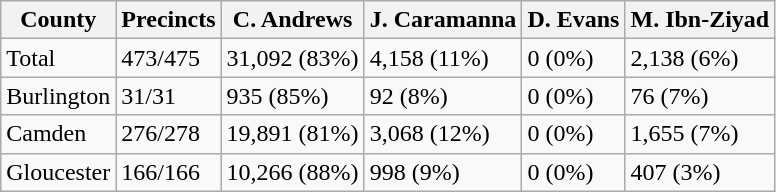<table class="wikitable">
<tr>
<th>County</th>
<th>Precincts</th>
<th>C. Andrews</th>
<th>J. Caramanna</th>
<th>D. Evans</th>
<th>M. Ibn-Ziyad</th>
</tr>
<tr>
<td>Total</td>
<td>473/475</td>
<td>31,092 (83%)</td>
<td>4,158 (11%)</td>
<td>0 (0%)</td>
<td>2,138 (6%)</td>
</tr>
<tr>
<td>Burlington</td>
<td>31/31</td>
<td>935 (85%)</td>
<td>92 (8%)</td>
<td>0 (0%)</td>
<td>76 (7%)</td>
</tr>
<tr>
<td>Camden</td>
<td>276/278</td>
<td>19,891 (81%)</td>
<td>3,068 (12%)</td>
<td>0 (0%)</td>
<td>1,655 (7%)</td>
</tr>
<tr>
<td>Gloucester</td>
<td>166/166</td>
<td>10,266 (88%)</td>
<td>998 (9%)</td>
<td>0 (0%)</td>
<td>407 (3%)</td>
</tr>
</table>
